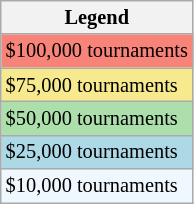<table class=wikitable style=font-size:85%>
<tr>
<th>Legend</th>
</tr>
<tr bgcolor="#F88379">
<td>$100,000 tournaments</td>
</tr>
<tr bgcolor="#F7E98E">
<td>$75,000 tournaments</td>
</tr>
<tr bgcolor="#addfad">
<td>$50,000 tournaments</td>
</tr>
<tr bgcolor=lightblue>
<td>$25,000 tournaments</td>
</tr>
<tr bgcolor=f0f8ff>
<td>$10,000 tournaments</td>
</tr>
</table>
